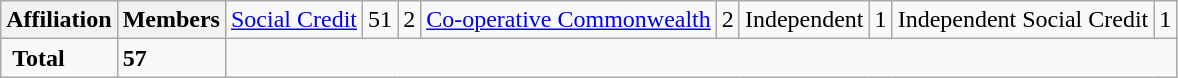<table class="wikitable">
<tr>
<th colspan="2">Affiliation</th>
<th>Members<br></th>
<td><a href='#'>Social Credit</a></td>
<td>51<br></td>
<td>2<br></td>
<td><a href='#'>Co-operative Commonwealth</a></td>
<td>2<br></td>
<td>Independent</td>
<td>1<br></td>
<td>Independent Social Credit</td>
<td>1</td>
</tr>
<tr>
<td colspan="2" rowspan="1"> <strong>Total</strong><br></td>
<td><strong>57</strong></td>
</tr>
</table>
